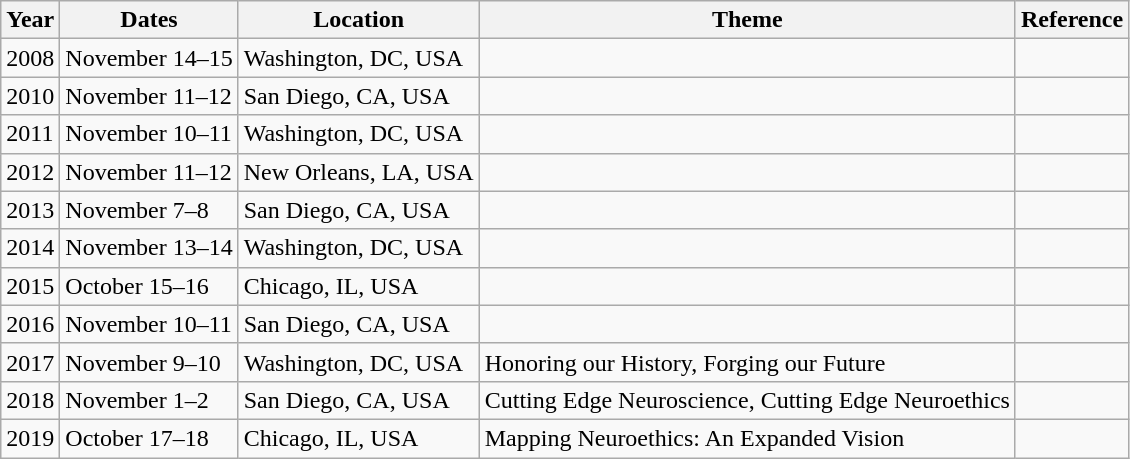<table class="wikitable">
<tr>
<th>Year</th>
<th>Dates</th>
<th>Location</th>
<th>Theme</th>
<th>Reference</th>
</tr>
<tr>
<td>2008</td>
<td>November 14–15</td>
<td>Washington, DC, USA</td>
<td></td>
<td></td>
</tr>
<tr>
<td>2010</td>
<td>November 11–12</td>
<td>San Diego, CA, USA</td>
<td></td>
<td></td>
</tr>
<tr>
<td>2011</td>
<td>November 10–11</td>
<td>Washington, DC, USA</td>
<td></td>
<td></td>
</tr>
<tr>
<td>2012</td>
<td>November 11–12</td>
<td>New Orleans, LA, USA</td>
<td></td>
<td></td>
</tr>
<tr>
<td>2013</td>
<td>November 7–8</td>
<td>San Diego, CA, USA</td>
<td></td>
<td></td>
</tr>
<tr>
<td>2014</td>
<td>November 13–14</td>
<td>Washington, DC, USA</td>
<td></td>
<td></td>
</tr>
<tr>
<td>2015</td>
<td>October 15–16</td>
<td>Chicago, IL, USA</td>
<td></td>
<td></td>
</tr>
<tr>
<td>2016</td>
<td>November 10–11</td>
<td>San Diego, CA, USA</td>
<td></td>
<td></td>
</tr>
<tr>
<td>2017</td>
<td>November 9–10</td>
<td>Washington, DC, USA</td>
<td>Honoring our History, Forging our Future</td>
<td></td>
</tr>
<tr>
<td>2018</td>
<td>November 1–2</td>
<td>San Diego, CA, USA</td>
<td>Cutting Edge Neuroscience, Cutting Edge Neuroethics</td>
<td></td>
</tr>
<tr>
<td>2019</td>
<td>October 17–18</td>
<td>Chicago, IL, USA</td>
<td>Mapping Neuroethics: An Expanded Vision</td>
<td></td>
</tr>
</table>
